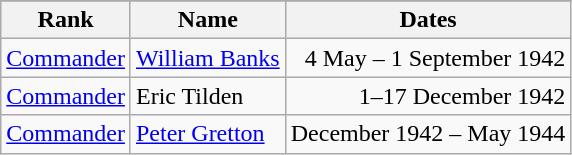<table class="wikitable" style="text-align:left">
<tr>
</tr>
<tr>
<th>Rank</th>
<th>Name</th>
<th>Dates</th>
</tr>
<tr>
<td align="left"><a href='#'>Commander</a></td>
<td align="left"><a href='#'>William Banks</a></td>
<td align="right">4 May – 1 September 1942</td>
</tr>
<tr>
<td align="left"><a href='#'>Commander</a></td>
<td align="left">Eric Tilden</td>
<td align="right">1–17 December 1942</td>
</tr>
<tr>
<td align="left"><a href='#'>Commander</a></td>
<td align="left"><a href='#'>Peter Gretton</a></td>
<td align="right">December 1942 –  May 1944</td>
</tr>
</table>
